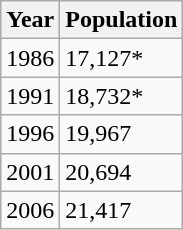<table class="wikitable">
<tr>
<th>Year</th>
<th>Population</th>
</tr>
<tr>
<td>1986</td>
<td>17,127*</td>
</tr>
<tr>
<td>1991</td>
<td>18,732*</td>
</tr>
<tr>
<td>1996</td>
<td>19,967</td>
</tr>
<tr>
<td>2001</td>
<td>20,694</td>
</tr>
<tr>
<td>2006</td>
<td>21,417</td>
</tr>
</table>
